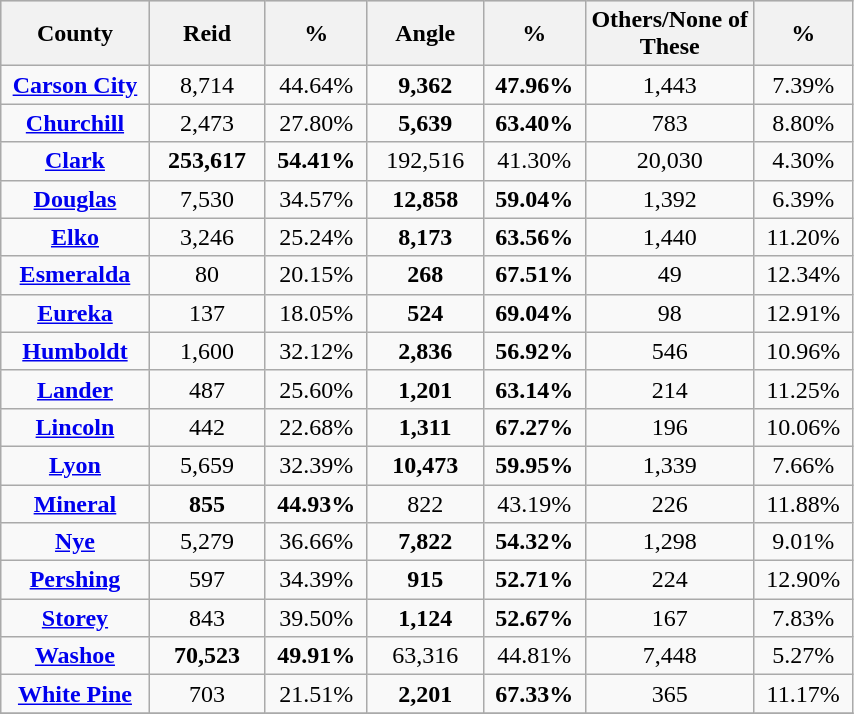<table style="width:45%;" class="wikitable sortable">
<tr style="background:lightgrey;">
<th style="width:10%;">County</th>
<th style="width:10%;">Reid</th>
<th style="width:5%;">%</th>
<th style="width:10%;">Angle</th>
<th style="width:5%;">%</th>
<th style="width:10%;">Others/None of These</th>
<th style="width:5%;">%</th>
</tr>
<tr>
<td align="center" ><strong><a href='#'>Carson City</a></strong></td>
<td style="text-align:center;">8,714</td>
<td style="text-align:center;">44.64%</td>
<td style="text-align:center;"><strong>9,362</strong></td>
<td style="text-align:center;"><strong>47.96%</strong></td>
<td style="text-align:center;">1,443</td>
<td style="text-align:center;">7.39%</td>
</tr>
<tr>
<td align="center" ><strong><a href='#'>Churchill</a></strong></td>
<td style="text-align:center;">2,473</td>
<td style="text-align:center;">27.80%</td>
<td style="text-align:center;"><strong>5,639</strong></td>
<td style="text-align:center;"><strong>63.40%</strong></td>
<td style="text-align:center;">783</td>
<td style="text-align:center;">8.80%</td>
</tr>
<tr>
<td align="center" ><strong><a href='#'>Clark</a></strong></td>
<td style="text-align:center;"><strong>253,617</strong></td>
<td style="text-align:center;"><strong>54.41%</strong></td>
<td style="text-align:center;">192,516</td>
<td style="text-align:center;">41.30%</td>
<td style="text-align:center;">20,030</td>
<td style="text-align:center;">4.30%</td>
</tr>
<tr>
<td align="center" ><strong><a href='#'>Douglas</a></strong></td>
<td style="text-align:center;">7,530</td>
<td style="text-align:center;">34.57%</td>
<td style="text-align:center;"><strong>12,858</strong></td>
<td style="text-align:center;"><strong>59.04%</strong></td>
<td style="text-align:center;">1,392</td>
<td style="text-align:center;">6.39%</td>
</tr>
<tr>
<td align="center" ><strong><a href='#'>Elko</a></strong></td>
<td style="text-align:center;">3,246</td>
<td style="text-align:center;">25.24%</td>
<td style="text-align:center;"><strong>8,173</strong></td>
<td style="text-align:center;"><strong>63.56%</strong></td>
<td style="text-align:center;">1,440</td>
<td style="text-align:center;">11.20%</td>
</tr>
<tr>
<td align="center" ><strong><a href='#'>Esmeralda</a></strong></td>
<td style="text-align:center;">80</td>
<td style="text-align:center;">20.15%</td>
<td style="text-align:center;"><strong>268</strong></td>
<td style="text-align:center;"><strong>67.51%</strong></td>
<td style="text-align:center;">49</td>
<td style="text-align:center;">12.34%</td>
</tr>
<tr>
<td align="center" ><strong><a href='#'>Eureka</a></strong></td>
<td style="text-align:center;">137</td>
<td style="text-align:center;">18.05%</td>
<td style="text-align:center;"><strong>524</strong></td>
<td style="text-align:center;"><strong>69.04%</strong></td>
<td style="text-align:center;">98</td>
<td style="text-align:center;">12.91%</td>
</tr>
<tr>
<td align="center" ><strong><a href='#'>Humboldt</a></strong></td>
<td style="text-align:center;">1,600</td>
<td style="text-align:center;">32.12%</td>
<td style="text-align:center;"><strong>2,836</strong></td>
<td style="text-align:center;"><strong>56.92%</strong></td>
<td style="text-align:center;">546</td>
<td style="text-align:center;">10.96%</td>
</tr>
<tr>
<td align="center" ><strong><a href='#'>Lander</a></strong></td>
<td style="text-align:center;">487</td>
<td style="text-align:center;">25.60%</td>
<td style="text-align:center;"><strong>1,201</strong></td>
<td style="text-align:center;"><strong>63.14%</strong></td>
<td style="text-align:center;">214</td>
<td style="text-align:center;">11.25%</td>
</tr>
<tr>
<td align="center" ><strong><a href='#'>Lincoln</a></strong></td>
<td style="text-align:center;">442</td>
<td style="text-align:center;">22.68%</td>
<td style="text-align:center;"><strong>1,311</strong></td>
<td style="text-align:center;"><strong>67.27%</strong></td>
<td style="text-align:center;">196</td>
<td style="text-align:center;">10.06%</td>
</tr>
<tr>
<td align="center" ><strong><a href='#'>Lyon</a></strong></td>
<td style="text-align:center;">5,659</td>
<td style="text-align:center;">32.39%</td>
<td style="text-align:center;"><strong>10,473</strong></td>
<td style="text-align:center;"><strong>59.95%</strong></td>
<td style="text-align:center;">1,339</td>
<td style="text-align:center;">7.66%</td>
</tr>
<tr>
<td align="center" ><strong><a href='#'>Mineral</a></strong></td>
<td style="text-align:center;"><strong>855</strong></td>
<td style="text-align:center;"><strong>44.93%</strong></td>
<td style="text-align:center;">822</td>
<td style="text-align:center;">43.19%</td>
<td style="text-align:center;">226</td>
<td style="text-align:center;">11.88%</td>
</tr>
<tr>
<td align="center" ><strong><a href='#'>Nye</a></strong></td>
<td style="text-align:center;">5,279</td>
<td style="text-align:center;">36.66%</td>
<td style="text-align:center;"><strong>7,822</strong></td>
<td style="text-align:center;"><strong>54.32%</strong></td>
<td style="text-align:center;">1,298</td>
<td style="text-align:center;">9.01%</td>
</tr>
<tr>
<td align="center" ><strong><a href='#'>Pershing</a></strong></td>
<td style="text-align:center;">597</td>
<td style="text-align:center;">34.39%</td>
<td style="text-align:center;"><strong>915</strong></td>
<td style="text-align:center;"><strong>52.71%</strong></td>
<td style="text-align:center;">224</td>
<td style="text-align:center;">12.90%</td>
</tr>
<tr>
<td align="center" ><strong><a href='#'>Storey</a></strong></td>
<td style="text-align:center;">843</td>
<td style="text-align:center;">39.50%</td>
<td style="text-align:center;"><strong>1,124</strong></td>
<td style="text-align:center;"><strong>52.67%</strong></td>
<td style="text-align:center;">167</td>
<td style="text-align:center;">7.83%</td>
</tr>
<tr>
<td align="center" ><strong><a href='#'>Washoe</a></strong></td>
<td style="text-align:center;"><strong>70,523</strong></td>
<td style="text-align:center;"><strong>49.91%</strong></td>
<td style="text-align:center;">63,316</td>
<td style="text-align:center;">44.81%</td>
<td style="text-align:center;">7,448</td>
<td style="text-align:center;">5.27%</td>
</tr>
<tr>
<td align="center" ><strong><a href='#'>White Pine</a></strong></td>
<td style="text-align:center;">703</td>
<td style="text-align:center;">21.51%</td>
<td style="text-align:center;"><strong>2,201</strong></td>
<td style="text-align:center;"><strong>67.33%</strong></td>
<td style="text-align:center;">365</td>
<td style="text-align:center;">11.17%</td>
</tr>
<tr>
</tr>
</table>
